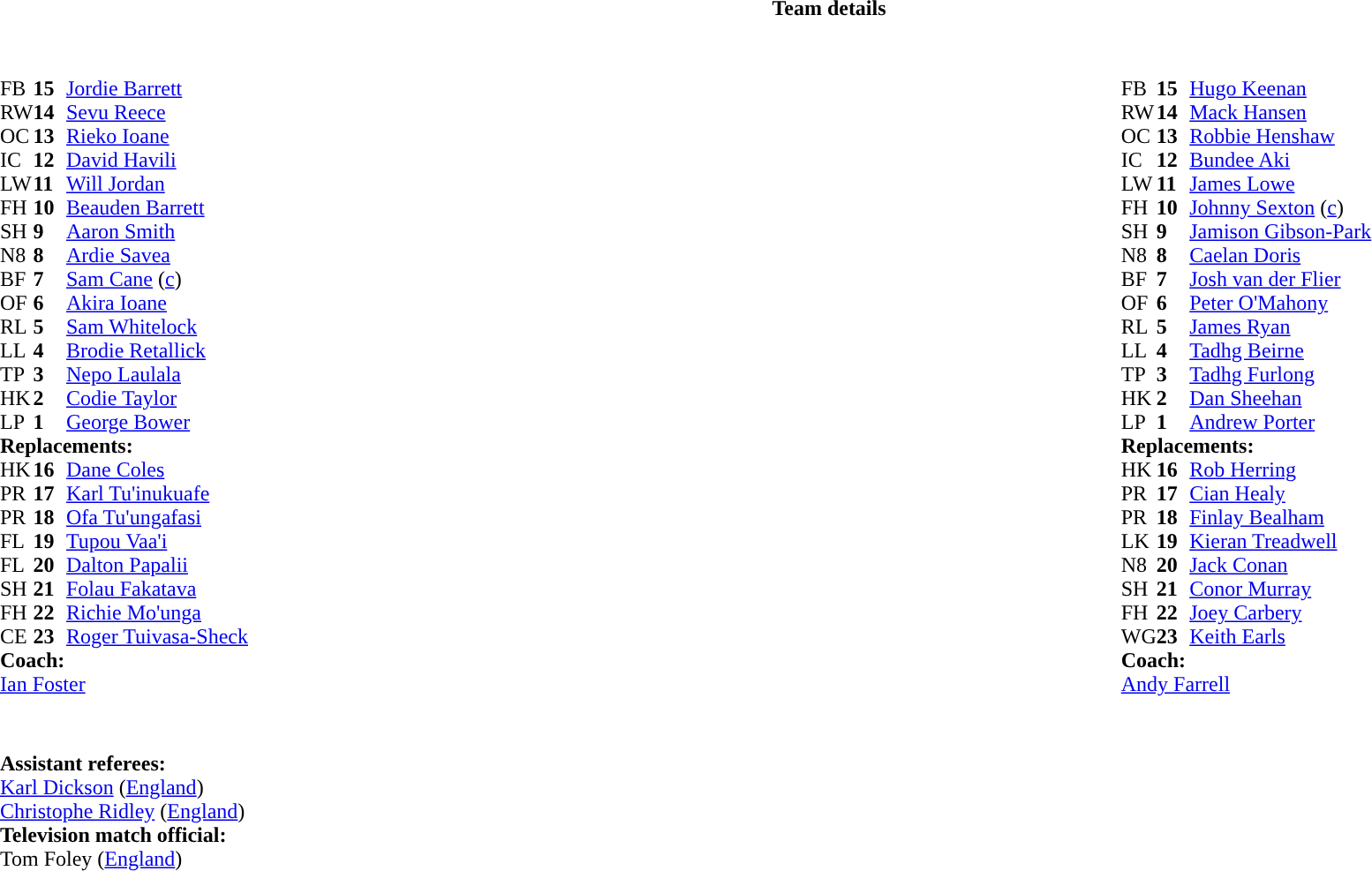<table border="0" style="width:100%;" class="collapsible collapsed">
<tr>
<th>Team details</th>
</tr>
<tr>
<td><br><table style="width:100%">
<tr>
<td style="vertical-align:top;width:50%"><br><table cellspacing="0" cellpadding="0">
<tr>
<th width="25"></th>
<th width="25"></th>
</tr>
<tr>
<td>FB</td>
<td><strong>15</strong></td>
<td><a href='#'>Jordie Barrett</a></td>
</tr>
<tr>
<td>RW</td>
<td><strong>14</strong></td>
<td><a href='#'>Sevu Reece</a></td>
<td></td>
<td></td>
</tr>
<tr>
<td>OC</td>
<td><strong>13</strong></td>
<td><a href='#'>Rieko Ioane</a></td>
<td></td>
<td></td>
</tr>
<tr>
<td>IC</td>
<td><strong>12</strong></td>
<td><a href='#'>David Havili</a></td>
</tr>
<tr>
<td>LW</td>
<td><strong>11</strong></td>
<td><a href='#'>Will Jordan</a></td>
</tr>
<tr>
<td>FH</td>
<td><strong>10</strong></td>
<td><a href='#'>Beauden Barrett</a></td>
</tr>
<tr>
<td>SH</td>
<td><strong>9</strong></td>
<td><a href='#'>Aaron Smith</a></td>
<td></td>
<td></td>
</tr>
<tr>
<td>N8</td>
<td><strong>8</strong></td>
<td><a href='#'>Ardie Savea</a></td>
</tr>
<tr>
<td>BF</td>
<td><strong>7</strong></td>
<td><a href='#'>Sam Cane</a> (<a href='#'>c</a>)</td>
<td></td>
<td></td>
</tr>
<tr>
<td>OF</td>
<td><strong>6</strong></td>
<td><a href='#'>Akira Ioane</a></td>
</tr>
<tr>
<td>RL</td>
<td><strong>5</strong></td>
<td><a href='#'>Sam Whitelock</a></td>
</tr>
<tr>
<td>LL</td>
<td><strong>4</strong></td>
<td><a href='#'>Brodie Retallick</a></td>
<td></td>
<td></td>
</tr>
<tr>
<td>TP</td>
<td><strong>3</strong></td>
<td><a href='#'>Nepo Laulala</a></td>
<td></td>
<td></td>
<td></td>
</tr>
<tr>
<td>HK</td>
<td><strong>2</strong></td>
<td><a href='#'>Codie Taylor</a></td>
<td></td>
<td></td>
</tr>
<tr>
<td>LP</td>
<td><strong>1</strong></td>
<td><a href='#'>George Bower</a></td>
<td></td>
<td></td>
</tr>
<tr>
<td colspan="3"><strong>Replacements:</strong></td>
</tr>
<tr>
<td>HK</td>
<td><strong>16</strong></td>
<td><a href='#'>Dane Coles</a></td>
<td></td>
<td></td>
</tr>
<tr>
<td>PR</td>
<td><strong>17</strong></td>
<td><a href='#'>Karl Tu'inukuafe</a></td>
<td></td>
<td></td>
</tr>
<tr>
<td>PR</td>
<td><strong>18</strong></td>
<td><a href='#'>Ofa Tu'ungafasi</a></td>
<td></td>
<td></td>
<td></td>
</tr>
<tr>
<td>FL</td>
<td><strong>19</strong></td>
<td><a href='#'>Tupou Vaa'i</a></td>
<td></td>
<td></td>
</tr>
<tr>
<td>FL</td>
<td><strong>20</strong></td>
<td><a href='#'>Dalton Papalii</a></td>
<td></td>
<td></td>
</tr>
<tr>
<td>SH</td>
<td><strong>21</strong></td>
<td><a href='#'>Folau Fakatava</a></td>
<td></td>
<td></td>
</tr>
<tr>
<td>FH</td>
<td><strong>22</strong></td>
<td><a href='#'>Richie Mo'unga</a></td>
<td></td>
<td></td>
</tr>
<tr>
<td>CE</td>
<td><strong>23</strong></td>
<td><a href='#'>Roger Tuivasa-Sheck</a></td>
<td></td>
<td></td>
</tr>
<tr>
<td colspan="3"><strong>Coach:</strong></td>
</tr>
<tr>
<td colspan="3"> <a href='#'>Ian Foster</a></td>
</tr>
</table>
</td>
<td style="vertical-align:top"></td>
<td style="vertical-align:top;width:50%"><br><table cellspacing="0" cellpadding="0" style="margin:auto">
<tr>
<th width="25"></th>
<th width="25"></th>
</tr>
<tr>
<td>FB</td>
<td><strong>15</strong></td>
<td><a href='#'>Hugo Keenan</a></td>
</tr>
<tr>
<td>RW</td>
<td><strong>14</strong></td>
<td><a href='#'>Mack Hansen</a></td>
</tr>
<tr>
<td>OC</td>
<td><strong>13</strong></td>
<td><a href='#'>Robbie Henshaw</a></td>
</tr>
<tr>
<td>IC</td>
<td><strong>12</strong></td>
<td><a href='#'>Bundee Aki</a></td>
<td></td>
<td></td>
</tr>
<tr>
<td>LW</td>
<td><strong>11</strong></td>
<td><a href='#'>James Lowe</a></td>
</tr>
<tr>
<td>FH</td>
<td><strong>10</strong></td>
<td><a href='#'>Johnny Sexton</a> (<a href='#'>c</a>)</td>
<td></td>
<td></td>
</tr>
<tr>
<td>SH</td>
<td><strong>9</strong></td>
<td><a href='#'>Jamison Gibson-Park</a></td>
<td></td>
<td></td>
</tr>
<tr>
<td>N8</td>
<td><strong>8</strong></td>
<td><a href='#'>Caelan Doris</a></td>
</tr>
<tr>
<td>BF</td>
<td><strong>7</strong></td>
<td><a href='#'>Josh van der Flier</a></td>
<td></td>
<td></td>
<td></td>
</tr>
<tr>
<td>OF</td>
<td><strong>6</strong></td>
<td><a href='#'>Peter O'Mahony</a></td>
<td></td>
<td></td>
</tr>
<tr>
<td>RL</td>
<td><strong>5</strong></td>
<td><a href='#'>James Ryan</a></td>
</tr>
<tr>
<td>LL</td>
<td><strong>4</strong></td>
<td><a href='#'>Tadhg Beirne</a></td>
<td></td>
<td></td>
</tr>
<tr>
<td>TP</td>
<td><strong>3</strong></td>
<td><a href='#'>Tadhg Furlong</a></td>
<td></td>
<td></td>
</tr>
<tr>
<td>HK</td>
<td><strong>2</strong></td>
<td><a href='#'>Dan Sheehan</a></td>
<td></td>
<td></td>
</tr>
<tr>
<td>LP</td>
<td><strong>1</strong></td>
<td><a href='#'>Andrew Porter</a></td>
<td></td>
<td></td>
<td></td>
<td></td>
</tr>
<tr>
<td colspan="3"><strong>Replacements:</strong></td>
</tr>
<tr>
<td>HK</td>
<td><strong>16</strong></td>
<td><a href='#'>Rob Herring</a></td>
<td></td>
<td></td>
</tr>
<tr>
<td>PR</td>
<td><strong>17</strong></td>
<td><a href='#'>Cian Healy</a></td>
<td></td>
<td></td>
<td></td>
<td></td>
</tr>
<tr>
<td>PR</td>
<td><strong>18</strong></td>
<td><a href='#'>Finlay Bealham</a></td>
<td></td>
<td></td>
</tr>
<tr>
<td>LK</td>
<td><strong>19</strong></td>
<td><a href='#'>Kieran Treadwell</a></td>
<td></td>
<td></td>
</tr>
<tr>
<td>N8</td>
<td><strong>20</strong></td>
<td><a href='#'>Jack Conan</a></td>
<td></td>
<td></td>
</tr>
<tr>
<td>SH</td>
<td><strong>21</strong></td>
<td><a href='#'>Conor Murray</a></td>
<td></td>
<td></td>
</tr>
<tr>
<td>FH</td>
<td><strong>22</strong></td>
<td><a href='#'>Joey Carbery</a></td>
<td></td>
<td></td>
</tr>
<tr>
<td>WG</td>
<td><strong>23</strong></td>
<td><a href='#'>Keith Earls</a></td>
<td></td>
<td></td>
</tr>
<tr>
<td colspan="3"><strong>Coach:</strong></td>
</tr>
<tr>
<td colspan="3"> <a href='#'>Andy Farrell</a></td>
</tr>
</table>
</td>
</tr>
</table>
<table style="width:100%">
<tr>
<td><br><br><strong>Assistant referees:</strong>
<br><a href='#'>Karl Dickson</a> (<a href='#'>England</a>)
<br><a href='#'>Christophe Ridley</a> (<a href='#'>England</a>)
<br><strong>Television match official:</strong>
<br>Tom Foley (<a href='#'>England</a>)</td>
</tr>
</table>
</td>
</tr>
</table>
